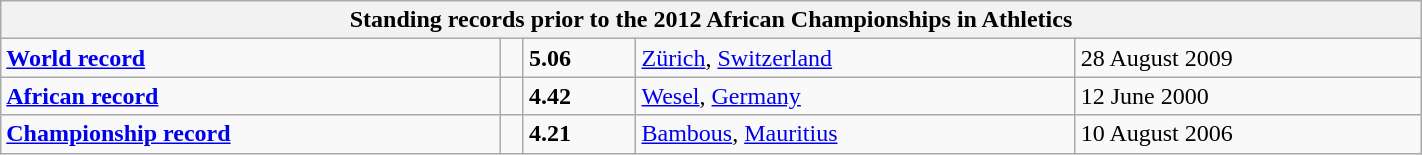<table class="wikitable" width=75%>
<tr>
<th colspan="5">Standing records prior to the 2012 African Championships in Athletics</th>
</tr>
<tr>
<td><strong><a href='#'>World record</a></strong></td>
<td></td>
<td><strong>5.06</strong></td>
<td><a href='#'>Zürich</a>, <a href='#'>Switzerland</a></td>
<td>28 August 2009</td>
</tr>
<tr>
<td><strong><a href='#'>African record</a></strong></td>
<td></td>
<td><strong>4.42</strong></td>
<td><a href='#'>Wesel</a>, <a href='#'>Germany</a></td>
<td>12 June 2000</td>
</tr>
<tr>
<td><strong><a href='#'>Championship record</a></strong></td>
<td></td>
<td><strong>4.21</strong></td>
<td><a href='#'>Bambous</a>, <a href='#'>Mauritius</a></td>
<td>10 August 2006</td>
</tr>
</table>
